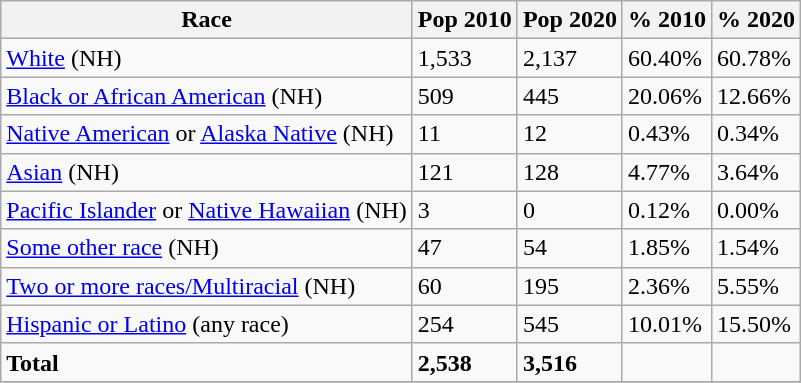<table class="wikitable">
<tr>
<th>Race</th>
<th>Pop 2010</th>
<th>Pop 2020</th>
<th>% 2010</th>
<th>% 2020</th>
</tr>
<tr>
<td><a href='#'>White</a> (NH)</td>
<td>1,533</td>
<td>2,137</td>
<td>60.40%</td>
<td>60.78%</td>
</tr>
<tr>
<td><a href='#'>Black or African American</a> (NH)</td>
<td>509</td>
<td>445</td>
<td>20.06%</td>
<td>12.66%</td>
</tr>
<tr>
<td><a href='#'>Native American</a> or <a href='#'>Alaska Native</a> (NH)</td>
<td>11</td>
<td>12</td>
<td>0.43%</td>
<td>0.34%</td>
</tr>
<tr>
<td><a href='#'>Asian</a> (NH)</td>
<td>121</td>
<td>128</td>
<td>4.77%</td>
<td>3.64%</td>
</tr>
<tr>
<td><a href='#'>Pacific Islander</a> or <a href='#'>Native Hawaiian</a> (NH)</td>
<td>3</td>
<td>0</td>
<td>0.12%</td>
<td>0.00%</td>
</tr>
<tr>
<td><a href='#'>Some other race</a> (NH)</td>
<td>47</td>
<td>54</td>
<td>1.85%</td>
<td>1.54%</td>
</tr>
<tr>
<td><a href='#'>Two or more races/Multiracial</a> (NH)</td>
<td>60</td>
<td>195</td>
<td>2.36%</td>
<td>5.55%</td>
</tr>
<tr>
<td><a href='#'>Hispanic or Latino</a> (any race)</td>
<td>254</td>
<td>545</td>
<td>10.01%</td>
<td>15.50%</td>
</tr>
<tr>
<td><strong>Total</strong></td>
<td><strong>2,538</strong></td>
<td><strong>3,516</strong></td>
<td></td>
<td></td>
</tr>
<tr>
</tr>
</table>
